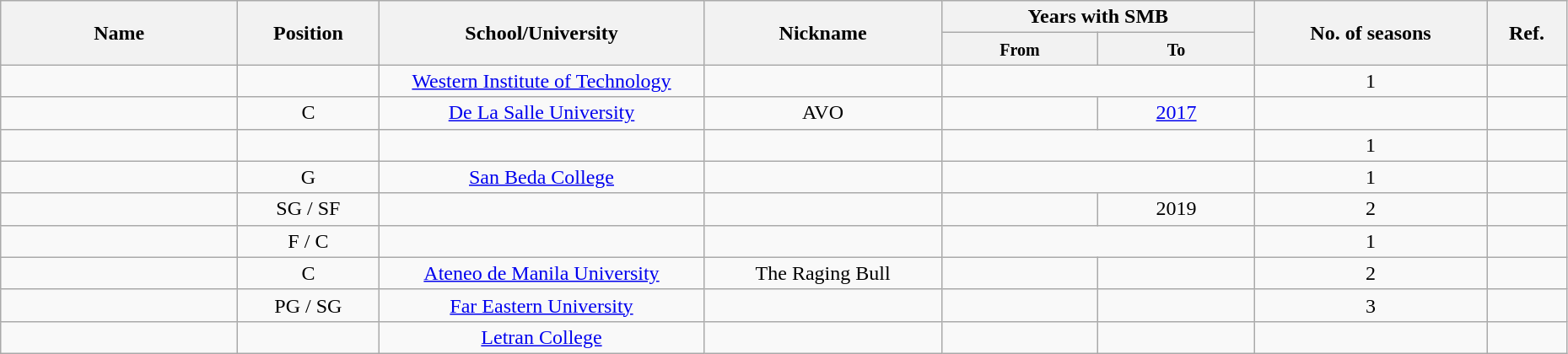<table class="wikitable sortable" style="text-align:center" width="98%">
<tr>
<th style="width:180px;" rowspan="2">Name</th>
<th rowspan="2">Position</th>
<th style="width:250px;" rowspan="2">School/University</th>
<th style="width:180px;" rowspan="2">Nickname</th>
<th style="width:180px; text-align:center;" colspan="2">Years with SMB</th>
<th rowspan="2">No. of seasons</th>
<th rowspan="2"; class=unsortable>Ref.</th>
</tr>
<tr>
<th style="width:10%; text-align:center;"><small>From</small></th>
<th style="width:10%; text-align:center;"><small>To</small></th>
</tr>
<tr>
<td></td>
<td></td>
<td><a href='#'>Western Institute of Technology</a></td>
<td></td>
<td colspan="2"></td>
<td>1</td>
<td></td>
</tr>
<tr>
<td></td>
<td>C</td>
<td><a href='#'>De La Salle University</a></td>
<td>AVO</td>
<td></td>
<td><a href='#'>2017</a></td>
<td></td>
<td></td>
</tr>
<tr>
<td></td>
<td></td>
<td></td>
<td></td>
<td colspan="2"></td>
<td>1</td>
<td></td>
</tr>
<tr>
<td></td>
<td>G</td>
<td><a href='#'>San Beda College</a></td>
<td></td>
<td colspan="2"></td>
<td>1</td>
<td></td>
</tr>
<tr>
<td></td>
<td>SG / SF</td>
<td></td>
<td></td>
<td></td>
<td>2019</td>
<td>2</td>
<td></td>
</tr>
<tr>
<td></td>
<td>F / C</td>
<td></td>
<td></td>
<td colspan="2"></td>
<td>1</td>
<td></td>
</tr>
<tr>
<td></td>
<td>C</td>
<td><a href='#'>Ateneo de Manila University</a></td>
<td>The Raging Bull</td>
<td></td>
<td></td>
<td>2</td>
<td></td>
</tr>
<tr>
<td></td>
<td>PG / SG</td>
<td><a href='#'>Far Eastern University</a></td>
<td></td>
<td></td>
<td></td>
<td>3</td>
<td></td>
</tr>
<tr>
<td></td>
<td></td>
<td><a href='#'>Letran College</a></td>
<td></td>
<td></td>
<td></td>
<td></td>
<td></td>
</tr>
</table>
